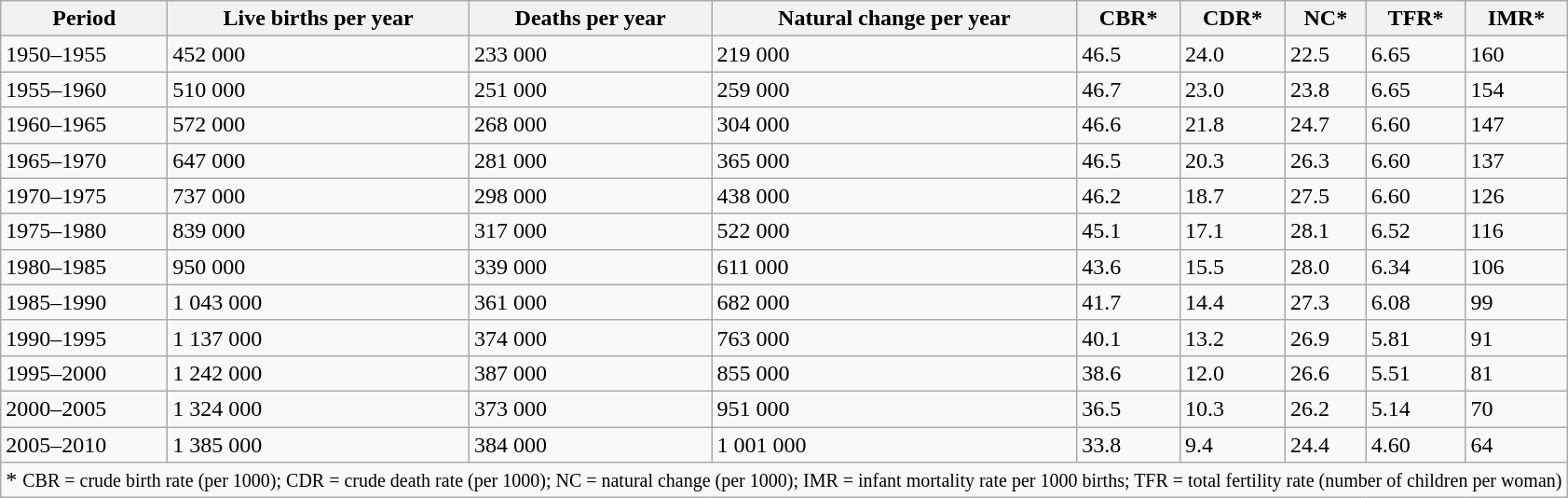<table class="wikitable">
<tr>
<th>Period</th>
<th>Live births per year</th>
<th>Deaths per year</th>
<th>Natural change per year</th>
<th>CBR*</th>
<th>CDR*</th>
<th>NC*</th>
<th>TFR*</th>
<th>IMR*</th>
</tr>
<tr>
<td>1950–1955</td>
<td>452 000</td>
<td>233 000</td>
<td>219 000</td>
<td>46.5</td>
<td>24.0</td>
<td>22.5</td>
<td>6.65</td>
<td>160</td>
</tr>
<tr>
<td>1955–1960</td>
<td>510 000</td>
<td>251 000</td>
<td>259 000</td>
<td>46.7</td>
<td>23.0</td>
<td>23.8</td>
<td>6.65</td>
<td>154</td>
</tr>
<tr>
<td>1960–1965</td>
<td>572 000</td>
<td>268 000</td>
<td>304 000</td>
<td>46.6</td>
<td>21.8</td>
<td>24.7</td>
<td>6.60</td>
<td>147</td>
</tr>
<tr>
<td>1965–1970</td>
<td>647 000</td>
<td>281 000</td>
<td>365 000</td>
<td>46.5</td>
<td>20.3</td>
<td>26.3</td>
<td>6.60</td>
<td>137</td>
</tr>
<tr>
<td>1970–1975</td>
<td>737 000</td>
<td>298 000</td>
<td>438 000</td>
<td>46.2</td>
<td>18.7</td>
<td>27.5</td>
<td>6.60</td>
<td>126</td>
</tr>
<tr>
<td>1975–1980</td>
<td>839 000</td>
<td>317 000</td>
<td>522 000</td>
<td>45.1</td>
<td>17.1</td>
<td>28.1</td>
<td>6.52</td>
<td>116</td>
</tr>
<tr>
<td>1980–1985</td>
<td>950 000</td>
<td>339 000</td>
<td>611 000</td>
<td>43.6</td>
<td>15.5</td>
<td>28.0</td>
<td>6.34</td>
<td>106</td>
</tr>
<tr>
<td>1985–1990</td>
<td>1 043 000</td>
<td>361 000</td>
<td>682 000</td>
<td>41.7</td>
<td>14.4</td>
<td>27.3</td>
<td>6.08</td>
<td>99</td>
</tr>
<tr>
<td>1990–1995</td>
<td>1 137 000</td>
<td>374 000</td>
<td>763 000</td>
<td>40.1</td>
<td>13.2</td>
<td>26.9</td>
<td>5.81</td>
<td>91</td>
</tr>
<tr>
<td>1995–2000</td>
<td>1 242 000</td>
<td>387 000</td>
<td>855 000</td>
<td>38.6</td>
<td>12.0</td>
<td>26.6</td>
<td>5.51</td>
<td>81</td>
</tr>
<tr>
<td>2000–2005</td>
<td>1 324 000</td>
<td>373 000</td>
<td>951 000</td>
<td>36.5</td>
<td>10.3</td>
<td>26.2</td>
<td>5.14</td>
<td>70</td>
</tr>
<tr>
<td>2005–2010</td>
<td>1 385 000</td>
<td>384 000</td>
<td>1 001 000</td>
<td>33.8</td>
<td>9.4</td>
<td>24.4</td>
<td>4.60</td>
<td>64</td>
</tr>
<tr>
<td colspan="9">* <small>CBR = crude birth rate (per 1000); CDR = crude death rate (per 1000); NC = natural change (per 1000); IMR = infant mortality rate per 1000 births; TFR = total fertility rate (number of children per woman)</small></td>
</tr>
</table>
